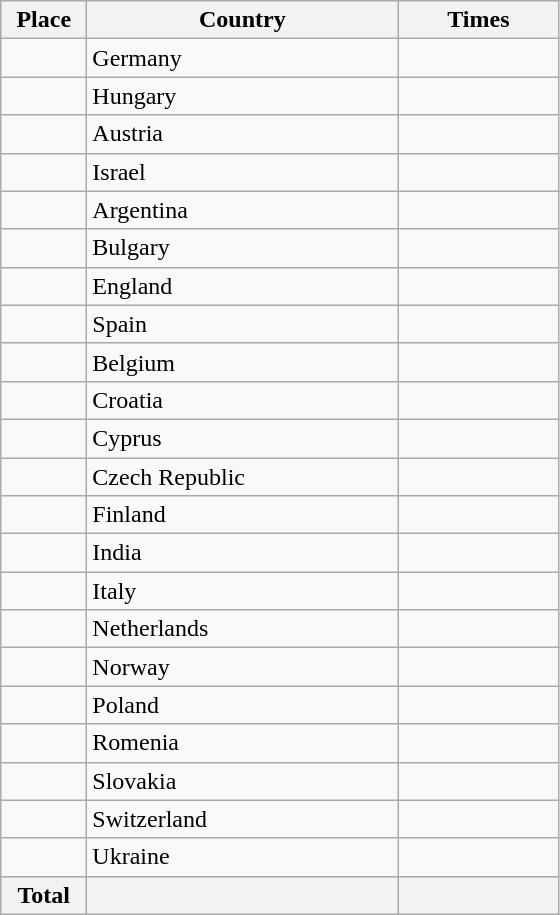<table class="wikitable">
<tr>
<th width="50">Place</th>
<th width="200">Country</th>
<th width="100">Times</th>
</tr>
<tr>
<td></td>
<td> Germany</td>
<td></td>
</tr>
<tr>
<td></td>
<td> Hungary</td>
<td></td>
</tr>
<tr>
<td></td>
<td> Austria</td>
<td></td>
</tr>
<tr>
<td></td>
<td> Israel</td>
<td></td>
</tr>
<tr>
<td></td>
<td> Argentina</td>
<td></td>
</tr>
<tr>
<td></td>
<td> Bulgary</td>
<td></td>
</tr>
<tr>
<td></td>
<td> England</td>
<td></td>
</tr>
<tr>
<td></td>
<td> Spain</td>
<td></td>
</tr>
<tr>
<td></td>
<td> Belgium</td>
<td></td>
</tr>
<tr>
<td></td>
<td> Croatia</td>
<td></td>
</tr>
<tr>
<td></td>
<td> Cyprus</td>
<td></td>
</tr>
<tr>
<td></td>
<td> Czech Republic</td>
<td></td>
</tr>
<tr>
<td></td>
<td> Finland</td>
<td></td>
</tr>
<tr>
<td></td>
<td> India</td>
<td></td>
</tr>
<tr>
<td></td>
<td> Italy</td>
<td></td>
</tr>
<tr>
<td></td>
<td> Netherlands</td>
<td></td>
</tr>
<tr>
<td></td>
<td> Norway</td>
<td></td>
</tr>
<tr>
<td></td>
<td> Poland</td>
<td></td>
</tr>
<tr>
<td></td>
<td> Romenia</td>
<td></td>
</tr>
<tr>
<td></td>
<td> Slovakia</td>
<td></td>
</tr>
<tr>
<td></td>
<td> Switzerland</td>
<td></td>
</tr>
<tr>
<td></td>
<td> Ukraine</td>
<td></td>
</tr>
<tr>
<th>Total</th>
<th></th>
<th></th>
</tr>
</table>
